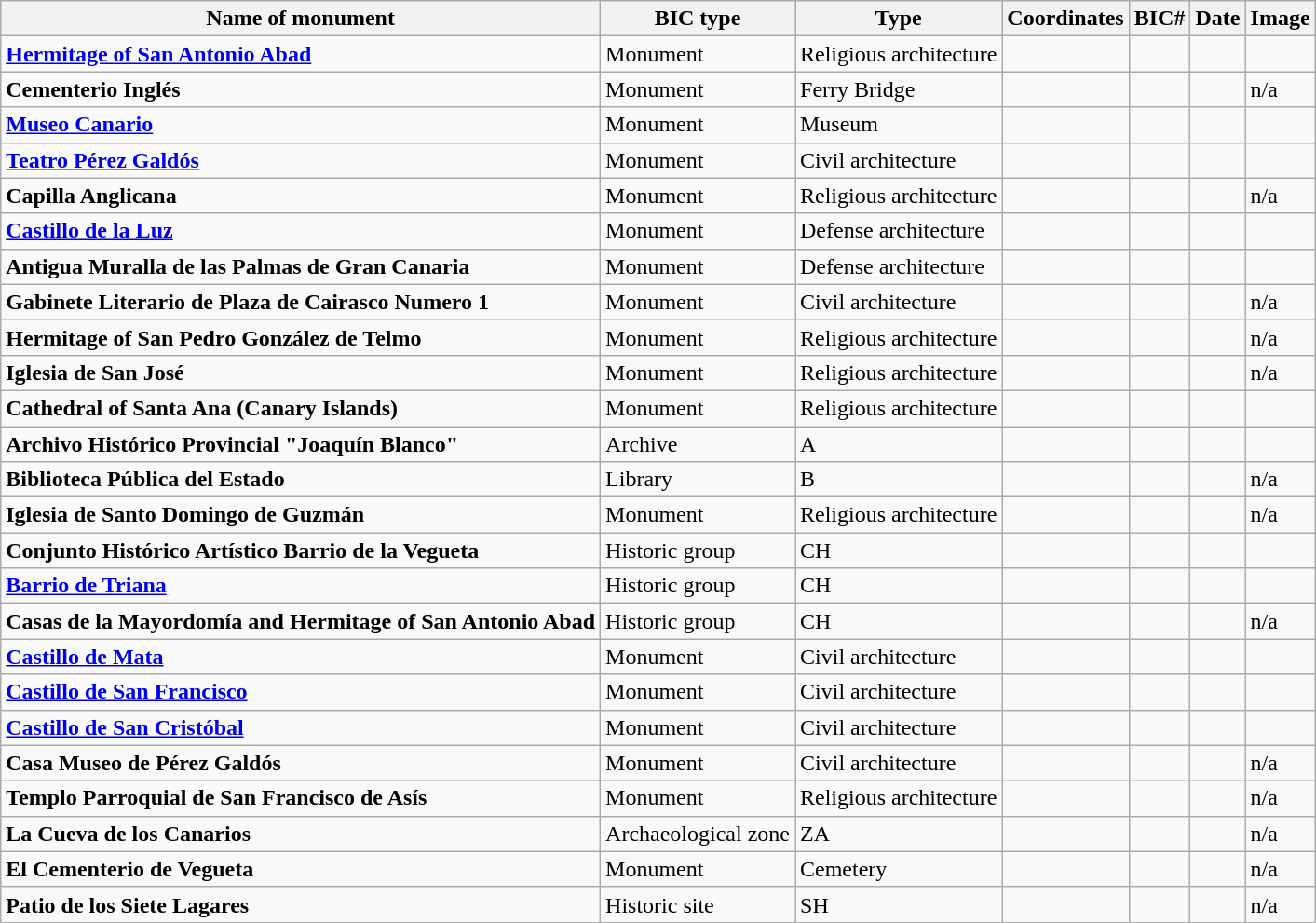<table class="wikitable">
<tr>
<th>Name of monument</th>
<th>BIC type</th>
<th>Type</th>
<th>Coordinates</th>
<th>BIC#</th>
<th>Date</th>
<th>Image</th>
</tr>
<tr>
<td><strong><a href='#'>Hermitage of San Antonio Abad</a></strong></td>
<td>Monument</td>
<td>Religious architecture</td>
<td></td>
<td></td>
<td></td>
<td></td>
</tr>
<tr>
<td><strong>Cementerio Inglés</strong></td>
<td>Monument</td>
<td>Ferry Bridge</td>
<td></td>
<td></td>
<td></td>
<td>n/a</td>
</tr>
<tr>
<td><strong><a href='#'>Museo Canario</a></strong></td>
<td>Monument</td>
<td>Museum</td>
<td></td>
<td></td>
<td></td>
<td></td>
</tr>
<tr>
<td><strong><a href='#'>Teatro Pérez Galdós</a></strong></td>
<td>Monument</td>
<td>Civil architecture</td>
<td></td>
<td></td>
<td></td>
<td></td>
</tr>
<tr>
<td><strong>Capilla Anglicana</strong></td>
<td>Monument</td>
<td>Religious architecture</td>
<td></td>
<td></td>
<td></td>
<td>n/a</td>
</tr>
<tr>
<td><strong><a href='#'>Castillo de la Luz</a></strong></td>
<td>Monument</td>
<td>Defense architecture</td>
<td></td>
<td></td>
<td></td>
<td></td>
</tr>
<tr>
<td><strong>Antigua Muralla de las Palmas de Gran Canaria</strong></td>
<td>Monument</td>
<td>Defense architecture</td>
<td></td>
<td></td>
<td></td>
<td></td>
</tr>
<tr>
<td><strong>Gabinete Literario de Plaza de Cairasco Numero 1</strong></td>
<td>Monument</td>
<td>Civil architecture</td>
<td></td>
<td></td>
<td></td>
<td>n/a</td>
</tr>
<tr>
<td><strong>Hermitage of San Pedro González de Telmo</strong></td>
<td>Monument</td>
<td>Religious architecture</td>
<td></td>
<td></td>
<td></td>
<td>n/a</td>
</tr>
<tr>
<td><strong>Iglesia de San José</strong></td>
<td>Monument</td>
<td>Religious architecture</td>
<td></td>
<td></td>
<td></td>
<td>n/a</td>
</tr>
<tr>
<td><strong>Cathedral of Santa Ana (Canary Islands)</strong></td>
<td>Monument</td>
<td>Religious architecture</td>
<td></td>
<td></td>
<td></td>
<td></td>
</tr>
<tr>
<td><strong>Archivo Histórico Provincial "Joaquín Blanco"</strong></td>
<td>Archive</td>
<td>A</td>
<td></td>
<td></td>
<td></td>
<td></td>
</tr>
<tr>
<td><strong>Biblioteca Pública del Estado</strong></td>
<td>Library</td>
<td>B</td>
<td></td>
<td></td>
<td></td>
<td>n/a</td>
</tr>
<tr>
<td><strong>Iglesia de Santo Domingo de Guzmán</strong></td>
<td>Monument</td>
<td>Religious architecture</td>
<td></td>
<td></td>
<td></td>
<td>n/a</td>
</tr>
<tr>
<td><strong>Conjunto Histórico Artístico Barrio de la Vegueta</strong></td>
<td>Historic group</td>
<td>CH</td>
<td></td>
<td></td>
<td></td>
<td></td>
</tr>
<tr>
<td><strong><a href='#'>Barrio de Triana</a></strong></td>
<td>Historic group</td>
<td>CH</td>
<td></td>
<td></td>
<td></td>
<td></td>
</tr>
<tr>
<td><strong>Casas de la Mayordomía and Hermitage of San Antonio Abad</strong></td>
<td>Historic group</td>
<td>CH</td>
<td></td>
<td></td>
<td></td>
<td>n/a</td>
</tr>
<tr>
<td><strong><a href='#'>Castillo de Mata</a></strong></td>
<td>Monument</td>
<td>Civil architecture</td>
<td></td>
<td></td>
<td></td>
<td></td>
</tr>
<tr>
<td><strong><a href='#'>Castillo de San Francisco</a></strong></td>
<td>Monument</td>
<td>Civil architecture</td>
<td></td>
<td></td>
<td></td>
<td></td>
</tr>
<tr>
<td><strong><a href='#'>Castillo de San Cristóbal</a></strong></td>
<td>Monument</td>
<td>Civil architecture</td>
<td></td>
<td></td>
<td></td>
<td></td>
</tr>
<tr>
<td><strong>Casa Museo de Pérez Galdós</strong></td>
<td>Monument</td>
<td>Civil architecture</td>
<td></td>
<td></td>
<td></td>
<td>n/a</td>
</tr>
<tr>
<td><strong>Templo Parroquial de San Francisco de Asís</strong></td>
<td>Monument</td>
<td>Religious architecture</td>
<td></td>
<td></td>
<td></td>
<td>n/a</td>
</tr>
<tr>
<td><strong>La Cueva de los Canarios</strong></td>
<td>Archaeological zone</td>
<td>ZA</td>
<td></td>
<td></td>
<td></td>
<td>n/a</td>
</tr>
<tr>
<td><strong>El Cementerio de Vegueta</strong></td>
<td>Monument</td>
<td>Cemetery</td>
<td></td>
<td></td>
<td></td>
<td>n/a</td>
</tr>
<tr>
<td><strong>Patio de los Siete Lagares</strong></td>
<td>Historic site</td>
<td>SH</td>
<td></td>
<td></td>
<td></td>
<td>n/a</td>
</tr>
</table>
